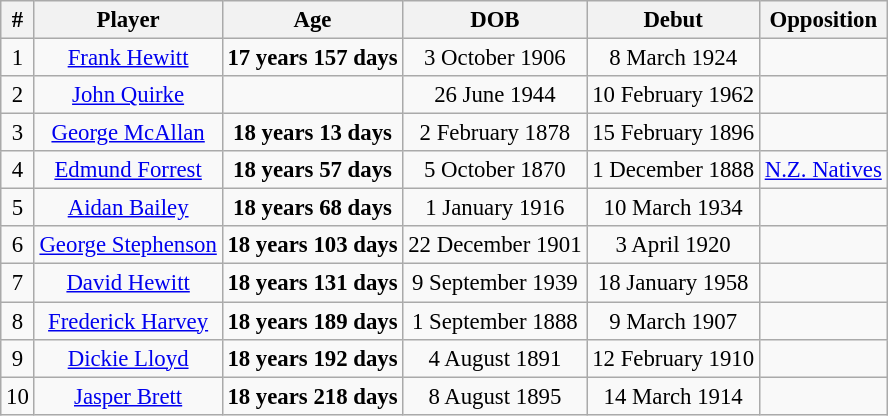<table class="wikitable sortable" style="font-size:95%; text-align:center;">
<tr>
<th>#</th>
<th>Player</th>
<th>Age</th>
<th>DOB</th>
<th>Debut</th>
<th>Opposition</th>
</tr>
<tr>
<td>1</td>
<td><a href='#'>Frank Hewitt</a></td>
<td><strong>17 years 157 days</strong></td>
<td>3 October 1906</td>
<td>8 March 1924</td>
<td></td>
</tr>
<tr>
<td>2</td>
<td><a href='#'>John Quirke</a></td>
<td></td>
<td>26 June 1944</td>
<td>10 February 1962</td>
<td></td>
</tr>
<tr>
<td>3</td>
<td><a href='#'>George McAllan</a></td>
<td><strong>18 years 13 days</strong></td>
<td>2 February 1878</td>
<td>15 February 1896</td>
<td></td>
</tr>
<tr>
<td>4</td>
<td><a href='#'>Edmund Forrest</a></td>
<td><strong>18 years 57 days</strong></td>
<td>5 October 1870</td>
<td>1 December 1888</td>
<td> <a href='#'>N.Z. Natives</a></td>
</tr>
<tr>
<td>5</td>
<td><a href='#'>Aidan Bailey</a></td>
<td><strong>18 years 68 days</strong></td>
<td>1 January 1916</td>
<td>10 March 1934</td>
<td></td>
</tr>
<tr>
<td>6</td>
<td><a href='#'>George Stephenson</a></td>
<td><strong>18 years 103 days</strong></td>
<td>22 December 1901</td>
<td>3 April 1920</td>
<td></td>
</tr>
<tr>
<td>7</td>
<td><a href='#'>David Hewitt</a></td>
<td><strong>18 years 131 days</strong></td>
<td>9 September 1939</td>
<td>18 January 1958</td>
<td></td>
</tr>
<tr>
<td>8</td>
<td><a href='#'>Frederick Harvey</a></td>
<td><strong>18 years 189 days</strong></td>
<td>1 September 1888</td>
<td>9 March 1907</td>
<td></td>
</tr>
<tr>
<td>9</td>
<td><a href='#'>Dickie Lloyd</a></td>
<td><strong>18 years 192 days</strong></td>
<td>4 August 1891</td>
<td>12 February 1910</td>
<td></td>
</tr>
<tr>
<td>10</td>
<td><a href='#'>Jasper Brett</a></td>
<td><strong>18 years 218 days</strong></td>
<td>8 August 1895</td>
<td>14 March 1914</td>
<td></td>
</tr>
</table>
